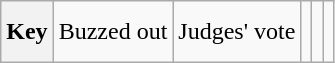<table class="wikitable" style="height:2.6em">
<tr>
<th>Key</th>
<td> Buzzed out</td>
<td> Judges' vote</td>
<td></td>
<td></td>
<td></td>
</tr>
</table>
